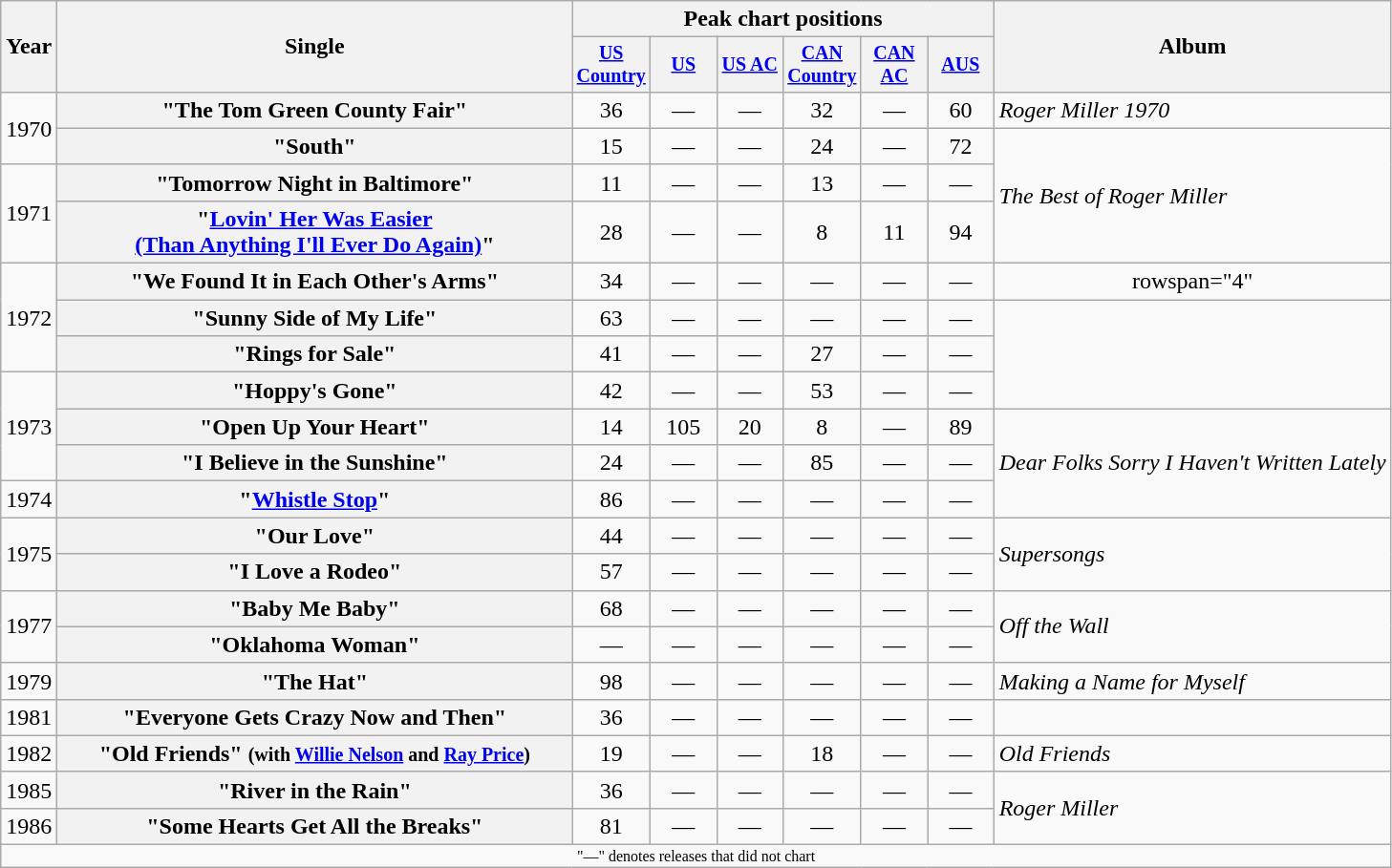<table class="wikitable plainrowheaders" style="text-align:center;">
<tr>
<th rowspan="2">Year</th>
<th rowspan="2" style="width:22em;">Single</th>
<th colspan="6">Peak chart positions</th>
<th rowspan="2">Album</th>
</tr>
<tr style="font-size:smaller;">
<th width="40"><a href='#'>US Country</a></th>
<th width="40"><a href='#'>US</a></th>
<th width="40"><a href='#'>US AC</a></th>
<th width="40"><a href='#'>CAN Country</a></th>
<th width="40"><a href='#'>CAN AC</a></th>
<th width="40"><a href='#'>AUS</a></th>
</tr>
<tr>
<td rowspan="2">1970</td>
<th scope="row">"The Tom Green County Fair"</th>
<td>36</td>
<td>—</td>
<td>—</td>
<td>32</td>
<td>—</td>
<td>60</td>
<td align="left"><em>Roger Miller 1970</em></td>
</tr>
<tr>
<th scope="row">"South"</th>
<td>15</td>
<td>—</td>
<td>—</td>
<td>24</td>
<td>—</td>
<td>72</td>
<td align="left" rowspan="3"><em>The Best of Roger Miller</em></td>
</tr>
<tr>
<td rowspan="2">1971</td>
<th scope="row">"Tomorrow Night in Baltimore"</th>
<td>11</td>
<td>—</td>
<td>—</td>
<td>13</td>
<td>—</td>
<td>—</td>
</tr>
<tr>
<th scope="row">"<a href='#'>Lovin' Her Was Easier<br>(Than Anything I'll Ever Do Again)</a>"</th>
<td>28</td>
<td>—</td>
<td>—</td>
<td>8</td>
<td>11</td>
<td>94</td>
</tr>
<tr>
<td rowspan="3">1972</td>
<th scope="row">"We Found It in Each Other's Arms"</th>
<td>34</td>
<td>—</td>
<td>—</td>
<td>—</td>
<td>—</td>
<td>—</td>
<td>rowspan="4" </td>
</tr>
<tr>
<th scope="row">"Sunny Side of My Life"</th>
<td>63</td>
<td>—</td>
<td>—</td>
<td>—</td>
<td>—</td>
<td>—</td>
</tr>
<tr>
<th scope="row">"Rings for Sale"</th>
<td>41</td>
<td>—</td>
<td>—</td>
<td>27</td>
<td>—</td>
<td>—</td>
</tr>
<tr>
<td rowspan="3">1973</td>
<th scope="row">"Hoppy's Gone"</th>
<td>42</td>
<td>—</td>
<td>—</td>
<td>53</td>
<td>—</td>
<td>—</td>
</tr>
<tr>
<th scope="row">"Open Up Your Heart"</th>
<td>14</td>
<td>105</td>
<td>20</td>
<td>8</td>
<td>—</td>
<td>89</td>
<td align="left" rowspan="3"><em>Dear Folks Sorry I Haven't Written Lately</em></td>
</tr>
<tr>
<th scope="row">"I Believe in the Sunshine"</th>
<td>24</td>
<td>—</td>
<td>—</td>
<td>85</td>
<td>—</td>
<td>—</td>
</tr>
<tr>
<td>1974</td>
<th scope="row">"<a href='#'>Whistle Stop</a>"</th>
<td>86</td>
<td>—</td>
<td>—</td>
<td>—</td>
<td>—</td>
<td>—</td>
</tr>
<tr>
<td rowspan="2">1975</td>
<th scope="row">"Our Love"</th>
<td>44</td>
<td>—</td>
<td>—</td>
<td>—</td>
<td>—</td>
<td>—</td>
<td align="left" rowspan="2"><em>Supersongs</em></td>
</tr>
<tr>
<th scope="row">"I Love a Rodeo"</th>
<td>57</td>
<td>—</td>
<td>—</td>
<td>—</td>
<td>—</td>
<td>—</td>
</tr>
<tr>
<td rowspan="2">1977</td>
<th scope="row">"Baby Me Baby"</th>
<td>68</td>
<td>—</td>
<td>—</td>
<td>—</td>
<td>—</td>
<td>—</td>
<td align="left" rowspan="2"><em>Off the Wall</em></td>
</tr>
<tr>
<th scope="row">"Oklahoma Woman"</th>
<td>—</td>
<td>—</td>
<td>—</td>
<td>—</td>
<td>—</td>
<td>—</td>
</tr>
<tr>
<td>1979</td>
<th scope="row">"The Hat"</th>
<td>98</td>
<td>—</td>
<td>—</td>
<td>—</td>
<td>—</td>
<td>—</td>
<td align="left"><em>Making a Name for Myself</em></td>
</tr>
<tr>
<td>1981</td>
<th scope="row">"Everyone Gets Crazy Now and Then"</th>
<td>36</td>
<td>—</td>
<td>—</td>
<td>—</td>
<td>—</td>
<td>—</td>
<td></td>
</tr>
<tr>
<td>1982</td>
<th scope="row">"Old Friends" <small>(with <a href='#'>Willie Nelson</a> and <a href='#'>Ray Price</a>)</small></th>
<td>19</td>
<td>—</td>
<td>—</td>
<td>18</td>
<td>—</td>
<td>—</td>
<td align="left"><em>Old Friends</em></td>
</tr>
<tr>
<td>1985</td>
<th scope="row">"River in the Rain"</th>
<td>36</td>
<td>—</td>
<td>—</td>
<td>—</td>
<td>—</td>
<td>—</td>
<td align="left" rowspan="2"><em>Roger Miller</em></td>
</tr>
<tr>
<td>1986</td>
<th scope="row">"Some Hearts Get All the Breaks"</th>
<td>81</td>
<td>—</td>
<td>—</td>
<td>—</td>
<td>—</td>
<td>—</td>
</tr>
<tr>
<td colspan="9" style="font-size: 8pt">"—" denotes releases that did not chart</td>
</tr>
</table>
